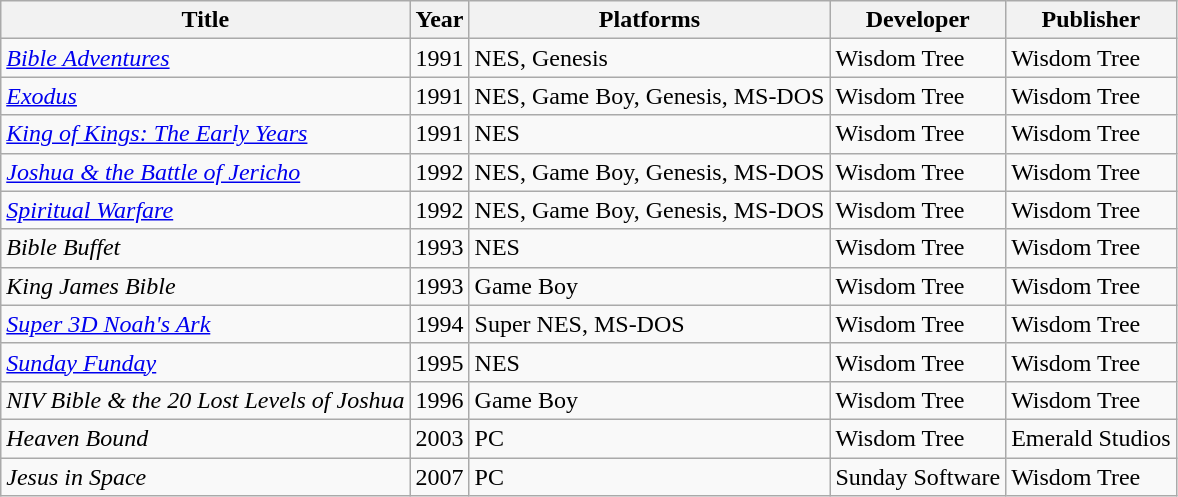<table class="wikitable sortable">
<tr>
<th scope="col">Title</th>
<th>Year</th>
<th>Platforms</th>
<th>Developer</th>
<th>Publisher</th>
</tr>
<tr>
<td><em><a href='#'>Bible Adventures</a></em></td>
<td>1991</td>
<td>NES, Genesis</td>
<td>Wisdom Tree</td>
<td>Wisdom Tree</td>
</tr>
<tr>
<td><em><a href='#'>Exodus</a></em></td>
<td>1991</td>
<td>NES, Game Boy, Genesis, MS-DOS</td>
<td>Wisdom Tree</td>
<td>Wisdom Tree</td>
</tr>
<tr>
<td><em><a href='#'>King of Kings: The Early Years</a></em></td>
<td>1991</td>
<td>NES</td>
<td>Wisdom Tree</td>
<td>Wisdom Tree</td>
</tr>
<tr>
<td><em><a href='#'>Joshua & the Battle of Jericho</a></em></td>
<td>1992</td>
<td>NES, Game Boy, Genesis, MS-DOS</td>
<td>Wisdom Tree</td>
<td>Wisdom Tree</td>
</tr>
<tr>
<td><em><a href='#'>Spiritual Warfare</a></em></td>
<td>1992</td>
<td>NES, Game Boy, Genesis, MS-DOS</td>
<td>Wisdom Tree</td>
<td>Wisdom Tree</td>
</tr>
<tr>
<td><em>Bible Buffet</em></td>
<td>1993</td>
<td>NES</td>
<td>Wisdom Tree</td>
<td>Wisdom Tree</td>
</tr>
<tr>
<td><em>King James Bible</em></td>
<td>1993</td>
<td>Game Boy</td>
<td>Wisdom Tree</td>
<td>Wisdom Tree</td>
</tr>
<tr>
<td><em><a href='#'>Super 3D Noah's Ark</a></em></td>
<td>1994</td>
<td>Super NES, MS-DOS</td>
<td>Wisdom Tree</td>
<td>Wisdom Tree</td>
</tr>
<tr>
<td><em><a href='#'>Sunday Funday</a></em></td>
<td>1995</td>
<td>NES</td>
<td>Wisdom Tree</td>
<td>Wisdom Tree</td>
</tr>
<tr>
<td><em>NIV Bible & the 20 Lost Levels of Joshua</em></td>
<td>1996</td>
<td>Game Boy</td>
<td>Wisdom Tree</td>
<td>Wisdom Tree</td>
</tr>
<tr>
<td><em>Heaven Bound</em></td>
<td>2003</td>
<td>PC</td>
<td>Wisdom Tree</td>
<td>Emerald Studios</td>
</tr>
<tr>
<td><em>Jesus in Space</em></td>
<td>2007</td>
<td>PC</td>
<td>Sunday Software</td>
<td>Wisdom Tree</td>
</tr>
</table>
